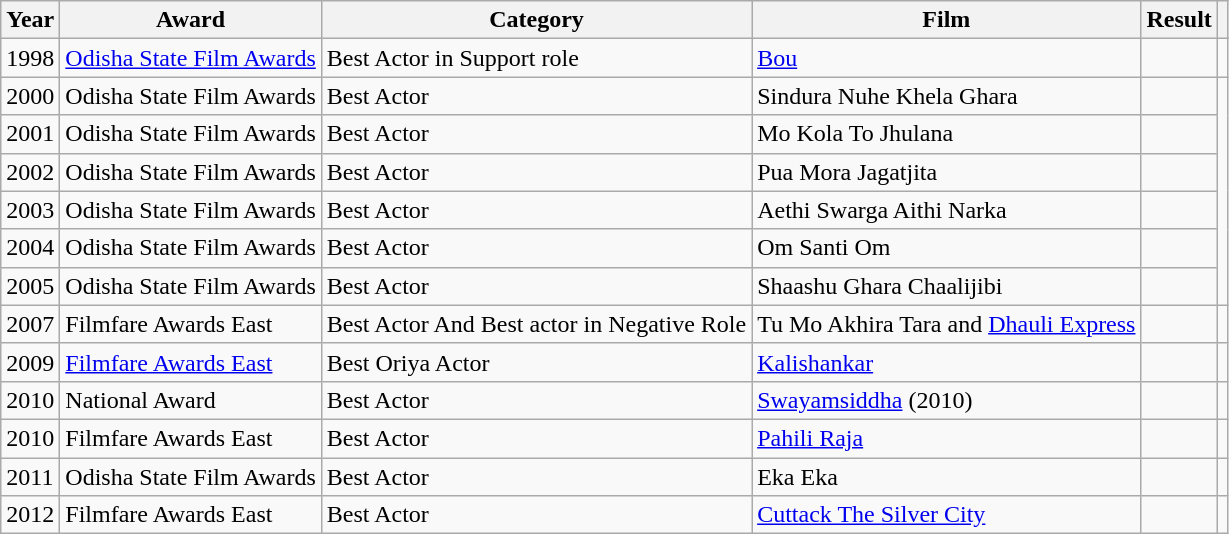<table class="wikitable sortable">
<tr>
<th scope="col">Year</th>
<th scope="col">Award</th>
<th scope="col">Category</th>
<th scope="col">Film</th>
<th scope="col">Result</th>
<th class="unsortable" scope="col"></th>
</tr>
<tr>
<td>1998</td>
<td><a href='#'>Odisha State Film Awards</a></td>
<td>Best Actor in Support role</td>
<td><a href='#'>Bou</a></td>
<td></td>
<td></td>
</tr>
<tr>
<td>2000</td>
<td>Odisha State Film Awards</td>
<td>Best Actor</td>
<td>Sindura Nuhe Khela Ghara</td>
<td></td>
<td rowspan="6"></td>
</tr>
<tr>
<td>2001</td>
<td>Odisha State Film Awards</td>
<td>Best Actor</td>
<td>Mo Kola To Jhulana</td>
<td></td>
</tr>
<tr>
<td>2002</td>
<td>Odisha State Film Awards</td>
<td>Best Actor</td>
<td>Pua Mora Jagatjita</td>
<td></td>
</tr>
<tr>
<td>2003</td>
<td>Odisha State Film Awards</td>
<td>Best Actor</td>
<td>Aethi Swarga Aithi Narka</td>
<td></td>
</tr>
<tr>
<td>2004</td>
<td>Odisha State Film Awards</td>
<td>Best Actor</td>
<td>Om Santi Om</td>
<td></td>
</tr>
<tr>
<td>2005</td>
<td>Odisha State Film Awards</td>
<td>Best Actor</td>
<td>Shaashu Ghara Chaalijibi</td>
<td></td>
</tr>
<tr>
<td>2007</td>
<td>Filmfare Awards East</td>
<td>Best Actor And Best actor in Negative Role</td>
<td>Tu Mo Akhira Tara and <a href='#'>Dhauli Express</a></td>
<td></td>
<td></td>
</tr>
<tr>
<td>2009</td>
<td><a href='#'>Filmfare Awards East</a></td>
<td>Best Oriya Actor</td>
<td><a href='#'>Kalishankar</a></td>
<td></td>
<td></td>
</tr>
<tr>
<td>2010</td>
<td>National Award</td>
<td>Best Actor</td>
<td><a href='#'>Swayamsiddha</a> (2010)</td>
<td></td>
<td></td>
</tr>
<tr>
<td>2010</td>
<td>Filmfare Awards East</td>
<td>Best Actor</td>
<td><a href='#'>Pahili Raja</a></td>
<td></td>
</tr>
<tr>
<td>2011</td>
<td>Odisha State Film Awards</td>
<td>Best Actor</td>
<td>Eka Eka</td>
<td></td>
<td></td>
</tr>
<tr>
<td>2012</td>
<td>Filmfare Awards East</td>
<td>Best Actor</td>
<td><a href='#'>Cuttack The Silver City</a></td>
<td></td>
<td></td>
</tr>
</table>
